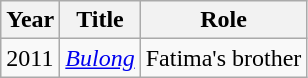<table class="wikitable" border="1">
<tr>
<th>Year</th>
<th>Title</th>
<th>Role</th>
</tr>
<tr>
<td>2011</td>
<td><em><a href='#'>Bulong</a></em></td>
<td>Fatima's brother</td>
</tr>
</table>
